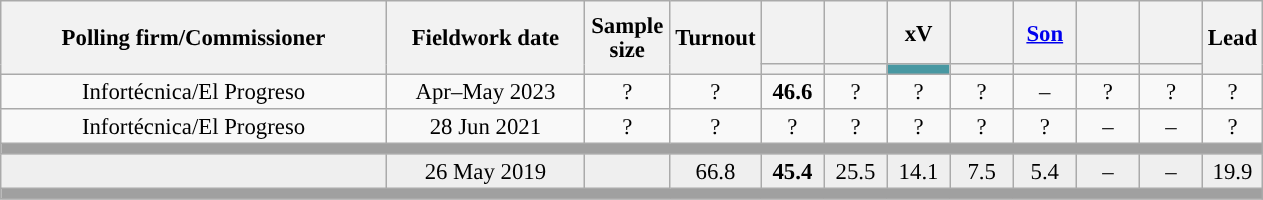<table class="wikitable collapsible collapsed" style="text-align:center; font-size:95%; line-height:16px;">
<tr style="height:42px;">
<th style="width:250px;" rowspan="2">Polling firm/Commissioner</th>
<th style="width:125px;" rowspan="2">Fieldwork date</th>
<th style="width:50px;" rowspan="2">Sample size</th>
<th style="width:45px;" rowspan="2">Turnout</th>
<th style="width:35px;"></th>
<th style="width:35px;"></th>
<th style="width:35px;">xV</th>
<th style="width:35px;"></th>
<th style="width:35px;"><a href='#'>Son</a></th>
<th style="width:35px;"></th>
<th style="width:35px;"></th>
<th style="width:30px;" rowspan="2">Lead</th>
</tr>
<tr>
<th style="color:inherit;background:"></th>
<th style="color:inherit;background:"></th>
<th style="color:inherit;background:#4898A2;"></th>
<th style="color:inherit;background:"></th>
<th style="color:inherit;background:"></th>
<th style="color:inherit;background:"></th>
<th style="color:inherit;background:"></th>
</tr>
<tr>
<td>Infortécnica/El Progreso</td>
<td>Apr–May 2023</td>
<td>?</td>
<td>?</td>
<td><strong>46.6</strong><br></td>
<td>?<br></td>
<td>?<br></td>
<td>?<br></td>
<td>–</td>
<td>?<br></td>
<td>?<br></td>
<td style="background:">?</td>
</tr>
<tr>
<td>Infortécnica/El Progreso</td>
<td>28 Jun 2021</td>
<td>?</td>
<td>?</td>
<td>?<br></td>
<td>?<br></td>
<td>?<br></td>
<td>?<br></td>
<td>?<br></td>
<td>–</td>
<td>–</td>
<td style="background:">?</td>
</tr>
<tr>
<td colspan="12" style="background:#A0A0A0"></td>
</tr>
<tr style="background:#EFEFEF;">
<td><strong></strong></td>
<td>26 May 2019</td>
<td></td>
<td>66.8</td>
<td><strong>45.4</strong><br></td>
<td>25.5<br></td>
<td>14.1<br></td>
<td>7.5<br></td>
<td>5.4<br></td>
<td>–</td>
<td>–</td>
<td style="background:">19.9</td>
</tr>
<tr>
<td colspan="12" style="background:#A0A0A0"></td>
</tr>
</table>
